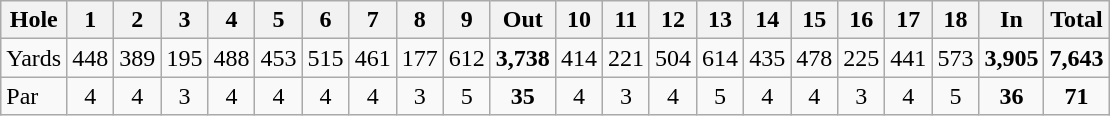<table class="wikitable" style="text-align:center">
<tr>
<th align="left">Hole</th>
<th>1</th>
<th>2</th>
<th>3</th>
<th>4</th>
<th>5</th>
<th>6</th>
<th>7</th>
<th>8</th>
<th>9</th>
<th>Out</th>
<th>10</th>
<th>11</th>
<th>12</th>
<th>13</th>
<th>14</th>
<th>15</th>
<th>16</th>
<th>17</th>
<th>18</th>
<th>In</th>
<th>Total</th>
</tr>
<tr>
<td align="left">Yards</td>
<td>448</td>
<td>389</td>
<td>195</td>
<td>488</td>
<td>453</td>
<td>515</td>
<td>461</td>
<td>177</td>
<td>612</td>
<td><strong>3,738</strong></td>
<td>414</td>
<td>221</td>
<td>504</td>
<td>614</td>
<td>435</td>
<td>478</td>
<td>225</td>
<td>441</td>
<td>573</td>
<td><strong>3,905</strong></td>
<td><strong>7,643</strong></td>
</tr>
<tr>
<td align="left">Par</td>
<td>4</td>
<td>4</td>
<td>3</td>
<td>4</td>
<td>4</td>
<td>4</td>
<td>4</td>
<td>3</td>
<td>5</td>
<td><strong>35</strong></td>
<td>4</td>
<td>3</td>
<td>4</td>
<td>5</td>
<td>4</td>
<td>4</td>
<td>3</td>
<td>4</td>
<td>5</td>
<td><strong>36</strong></td>
<td><strong>71</strong></td>
</tr>
</table>
